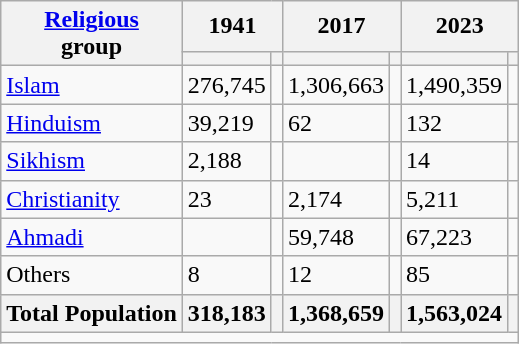<table class="wikitable sortable">
<tr>
<th rowspan="2"><a href='#'>Religious</a><br>group</th>
<th colspan="2">1941</th>
<th colspan="2">2017</th>
<th colspan="2">2023</th>
</tr>
<tr>
<th><a href='#'></a></th>
<th></th>
<th></th>
<th></th>
<th></th>
<th></th>
</tr>
<tr>
<td><a href='#'>Islam</a> </td>
<td>276,745</td>
<td></td>
<td>1,306,663</td>
<td></td>
<td>1,490,359</td>
<td></td>
</tr>
<tr>
<td><a href='#'>Hinduism</a> </td>
<td>39,219</td>
<td></td>
<td>62</td>
<td></td>
<td>132</td>
<td></td>
</tr>
<tr>
<td><a href='#'>Sikhism</a> </td>
<td>2,188</td>
<td></td>
<td></td>
<td></td>
<td>14</td>
<td></td>
</tr>
<tr>
<td><a href='#'>Christianity</a> </td>
<td>23</td>
<td></td>
<td>2,174</td>
<td></td>
<td>5,211</td>
<td></td>
</tr>
<tr>
<td><a href='#'>Ahmadi</a></td>
<td></td>
<td></td>
<td>59,748</td>
<td></td>
<td>67,223</td>
<td></td>
</tr>
<tr>
<td>Others </td>
<td>8</td>
<td></td>
<td>12</td>
<td></td>
<td>85</td>
<td></td>
</tr>
<tr>
<th>Total Population</th>
<th>318,183</th>
<th></th>
<th>1,368,659</th>
<th></th>
<th>1,563,024</th>
<th></th>
</tr>
<tr class="sortbottom">
<td colspan="7"></td>
</tr>
</table>
